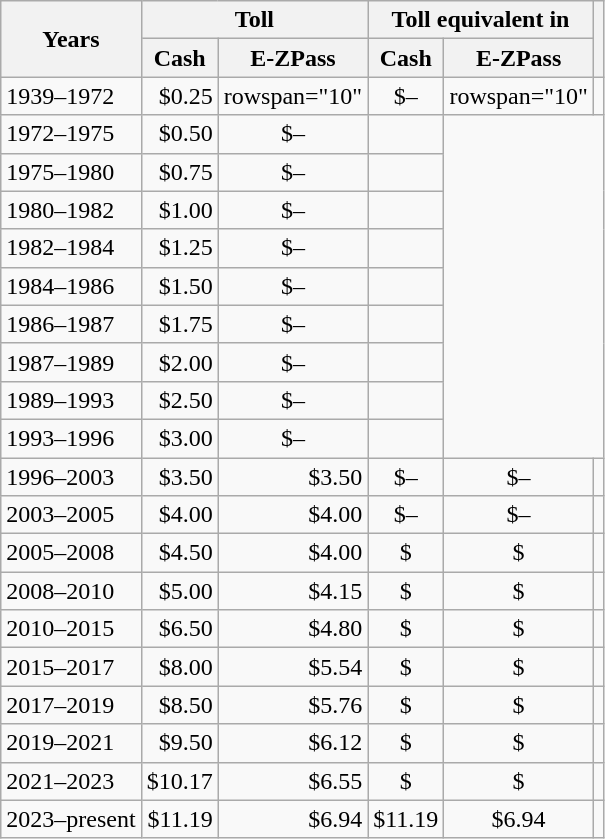<table class="wikitable sortable">
<tr>
<th rowspan="2" scope="col">Years</th>
<th colspan="2" scope="col">Toll</th>
<th colspan="2" scope="col">Toll equivalent in </th>
<th rowspan="2" class="unsortable"></th>
</tr>
<tr>
<th>Cash</th>
<th>E-ZPass</th>
<th>Cash</th>
<th>E-ZPass</th>
</tr>
<tr>
<td>1939–1972</td>
<td align="right">$0.25</td>
<td>rowspan="10" </td>
<td align="center">$–</td>
<td>rowspan="10" </td>
<td></td>
</tr>
<tr>
<td>1972–1975</td>
<td align="right">$0.50</td>
<td align="center">$–</td>
<td></td>
</tr>
<tr>
<td>1975–1980</td>
<td align="right">$0.75</td>
<td align="center">$–</td>
<td></td>
</tr>
<tr>
<td>1980–1982</td>
<td align="right">$1.00</td>
<td align="center">$–</td>
<td></td>
</tr>
<tr>
<td>1982–1984</td>
<td align="right">$1.25</td>
<td align="center">$–</td>
<td></td>
</tr>
<tr>
<td>1984–1986</td>
<td align="right">$1.50</td>
<td align="center">$–</td>
<td></td>
</tr>
<tr>
<td>1986–1987</td>
<td align="right">$1.75</td>
<td align="center">$–</td>
<td></td>
</tr>
<tr>
<td>1987–1989</td>
<td align="right">$2.00</td>
<td align="center">$–</td>
<td></td>
</tr>
<tr>
<td>1989–1993</td>
<td align="right">$2.50</td>
<td align="center">$–</td>
<td></td>
</tr>
<tr>
<td>1993–1996</td>
<td align="right">$3.00</td>
<td align="center">$–</td>
<td></td>
</tr>
<tr>
<td>1996–2003</td>
<td align="right">$3.50</td>
<td align="right">$3.50</td>
<td align="center">$–</td>
<td align="center">$–</td>
<td></td>
</tr>
<tr>
<td>2003–2005</td>
<td align="right">$4.00</td>
<td align="right">$4.00</td>
<td align="center">$–</td>
<td align="center">$–</td>
<td></td>
</tr>
<tr>
<td>2005–2008</td>
<td align="right">$4.50</td>
<td align="right">$4.00</td>
<td align="center">$</td>
<td align="center">$</td>
<td></td>
</tr>
<tr>
<td>2008–2010</td>
<td align="right">$5.00</td>
<td align="right">$4.15</td>
<td align="center">$</td>
<td align="center">$</td>
<td></td>
</tr>
<tr>
<td>2010–2015</td>
<td align="right">$6.50</td>
<td align="right">$4.80</td>
<td align="center">$</td>
<td align="center">$</td>
<td></td>
</tr>
<tr>
<td>2015–2017</td>
<td align="right">$8.00</td>
<td align="right">$5.54</td>
<td align="center">$</td>
<td align="center">$</td>
<td></td>
</tr>
<tr>
<td>2017–2019</td>
<td align="right">$8.50</td>
<td align="right">$5.76</td>
<td align="center">$</td>
<td align="center">$</td>
<td></td>
</tr>
<tr>
<td>2019–2021</td>
<td align="right">$9.50</td>
<td align="right">$6.12</td>
<td align="center">$</td>
<td align="center">$</td>
<td></td>
</tr>
<tr>
<td>2021–2023</td>
<td align="right">$10.17</td>
<td align="right">$6.55</td>
<td align="center">$</td>
<td align="center">$</td>
<td></td>
</tr>
<tr>
<td>2023–present</td>
<td align="right">$11.19</td>
<td align="right">$6.94</td>
<td align="center">$11.19</td>
<td align="center">$6.94</td>
<td></td>
</tr>
</table>
